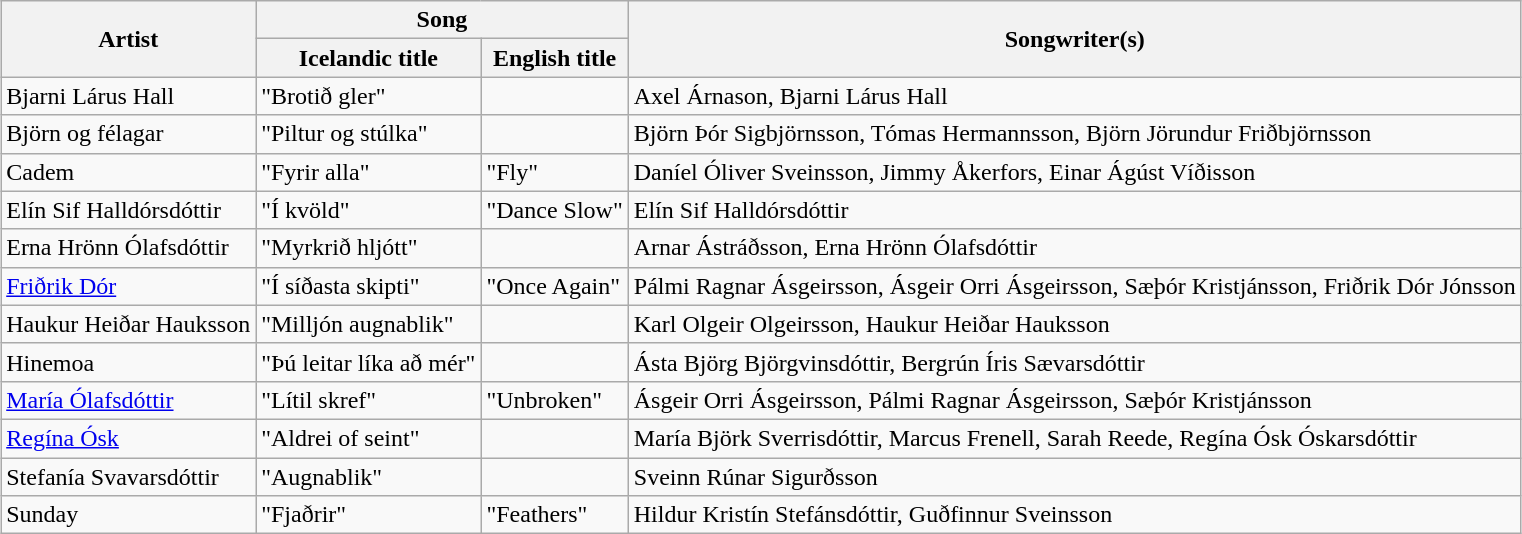<table class="sortable wikitable" style="margin: 1em auto 1em auto">
<tr>
<th rowspan="2">Artist</th>
<th colspan="2">Song</th>
<th rowspan="2">Songwriter(s)</th>
</tr>
<tr>
<th>Icelandic title</th>
<th>English title</th>
</tr>
<tr>
<td>Bjarni Lárus Hall</td>
<td>"Brotið gler"</td>
<td></td>
<td>Axel Árnason, Bjarni Lárus Hall</td>
</tr>
<tr>
<td>Björn og félagar</td>
<td>"Piltur og stúlka"</td>
<td></td>
<td>Björn Þór Sigbjörnsson, Tómas Hermannsson, Björn Jörundur Friðbjörnsson</td>
</tr>
<tr>
<td>Cadem</td>
<td>"Fyrir alla"</td>
<td>"Fly"</td>
<td>Daníel Óliver Sveinsson, Jimmy Åkerfors, Einar Ágúst Víðisson</td>
</tr>
<tr>
<td>Elín Sif Halldórsdóttir</td>
<td>"Í kvöld"</td>
<td>"Dance Slow"</td>
<td>Elín Sif Halldórsdóttir</td>
</tr>
<tr>
<td>Erna Hrönn Ólafsdóttir</td>
<td>"Myrkrið hljótt"</td>
<td></td>
<td>Arnar Ástráðsson, Erna Hrönn Ólafsdóttir</td>
</tr>
<tr>
<td><a href='#'>Friðrik Dór</a></td>
<td>"Í síðasta skipti"</td>
<td>"Once Again"</td>
<td>Pálmi Ragnar Ásgeirsson, Ásgeir Orri Ásgeirsson, Sæþór Kristjánsson, Friðrik Dór Jónsson</td>
</tr>
<tr>
<td>Haukur Heiðar Hauksson</td>
<td>"Milljón augnablik"</td>
<td></td>
<td>Karl Olgeir Olgeirsson, Haukur Heiðar Hauksson</td>
</tr>
<tr>
<td>Hinemoa</td>
<td>"Þú leitar líka að mér"</td>
<td></td>
<td>Ásta Björg Björgvinsdóttir, Bergrún Íris Sævarsdóttir</td>
</tr>
<tr>
<td><a href='#'>María Ólafsdóttir</a></td>
<td>"Lítil skref"</td>
<td>"Unbroken"</td>
<td>Ásgeir Orri Ásgeirsson, Pálmi Ragnar Ásgeirsson, Sæþór Kristjánsson</td>
</tr>
<tr>
<td><a href='#'>Regína Ósk</a></td>
<td>"Aldrei of seint"</td>
<td></td>
<td>María Björk Sverrisdóttir, Marcus Frenell, Sarah Reede, Regína Ósk Óskarsdóttir</td>
</tr>
<tr>
<td>Stefanía Svavarsdóttir</td>
<td>"Augnablik"</td>
<td></td>
<td>Sveinn Rúnar Sigurðsson</td>
</tr>
<tr>
<td>Sunday</td>
<td>"Fjaðrir"</td>
<td>"Feathers"</td>
<td>Hildur Kristín Stefánsdóttir, Guðfinnur Sveinsson</td>
</tr>
</table>
